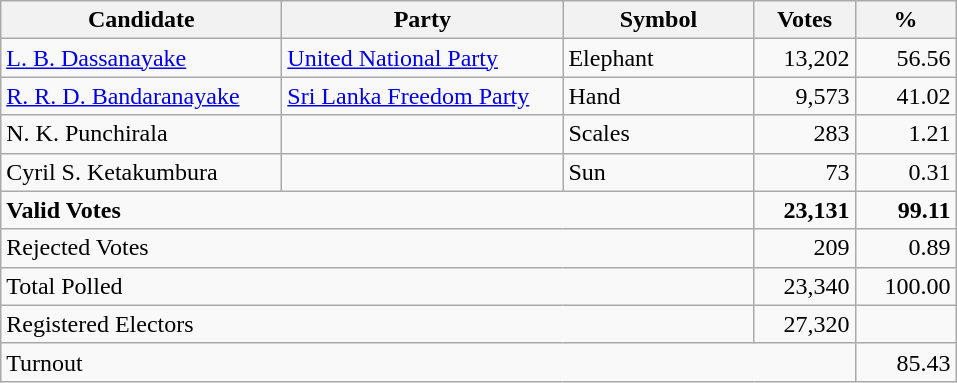<table class="wikitable" border="1" style="text-align:right;">
<tr>
<th align=left width="180">Candidate</th>
<th align=left width="180">Party</th>
<th align=left width="120">Symbol</th>
<th align=left width="60">Votes</th>
<th align=left width="60">%</th>
</tr>
<tr>
<td align=left><a href='#'>L. B. Dassanayake</a></td>
<td align=left><a href='#'>United National Party</a></td>
<td align=left>Elephant</td>
<td align=right>13,202</td>
<td align=right>56.56</td>
</tr>
<tr>
<td align=left><a href='#'>R. R. D. Bandaranayake</a></td>
<td align=left><a href='#'>Sri Lanka Freedom Party</a></td>
<td align=left>Hand</td>
<td align=right>9,573</td>
<td align=right>41.02</td>
</tr>
<tr>
<td align=left>N. K. Punchirala</td>
<td align=left></td>
<td align=left>Scales</td>
<td align=right>283</td>
<td align=right>1.21</td>
</tr>
<tr>
<td align=left>Cyril S. Ketakumbura</td>
<td align=left></td>
<td align=left>Sun</td>
<td align=right>73</td>
<td align=right>0.31</td>
</tr>
<tr>
<td align=left colspan=3><strong>Valid Votes</strong></td>
<td align=right><strong>23,131</strong></td>
<td align=right><strong>99.11</strong></td>
</tr>
<tr>
<td align=left colspan=3>Rejected Votes</td>
<td align=right>209</td>
<td align=right>0.89</td>
</tr>
<tr>
<td align=left colspan=3>Total Polled</td>
<td align=right>23,340</td>
<td align=right>100.00</td>
</tr>
<tr>
<td align=left colspan=3>Registered Electors</td>
<td align=right>27,320</td>
<td></td>
</tr>
<tr>
<td align=left colspan=4>Turnout</td>
<td align=right>85.43</td>
</tr>
</table>
